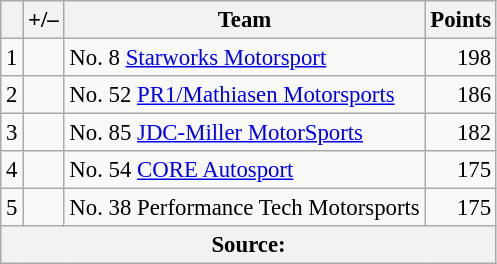<table class="wikitable" style="font-size: 95%;">
<tr>
<th scope="col"></th>
<th scope="col">+/–</th>
<th scope="col">Team</th>
<th scope="col">Points</th>
</tr>
<tr>
<td align=center>1</td>
<td align="left"></td>
<td> No. 8 <a href='#'>Starworks Motorsport</a></td>
<td align=right>198</td>
</tr>
<tr>
<td align=center>2</td>
<td align="left"></td>
<td> No. 52 <a href='#'>PR1/Mathiasen Motorsports</a></td>
<td align=right>186</td>
</tr>
<tr>
<td align=center>3</td>
<td align="left"></td>
<td> No. 85 <a href='#'>JDC-Miller MotorSports</a></td>
<td align=right>182</td>
</tr>
<tr>
<td align=center>4</td>
<td align="left"></td>
<td> No. 54 <a href='#'>CORE Autosport</a></td>
<td align=right>175</td>
</tr>
<tr>
<td align=center>5</td>
<td align="left"></td>
<td> No. 38 Performance Tech Motorsports</td>
<td align=right>175</td>
</tr>
<tr>
<th colspan=5>Source:</th>
</tr>
</table>
